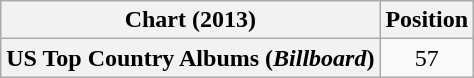<table class="wikitable plainrowheaders">
<tr>
<th>Chart (2013)</th>
<th>Position</th>
</tr>
<tr>
<th scope="row">US Top Country Albums (<em>Billboard</em>)</th>
<td style="text-align:center;">57</td>
</tr>
</table>
